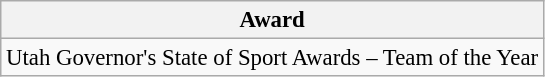<table class="wikitable" style="font-size: 95%; text-align: left;">
<tr>
<th>Award</th>
</tr>
<tr>
<td>Utah Governor's State of Sport Awards – Team of the Year</td>
</tr>
</table>
